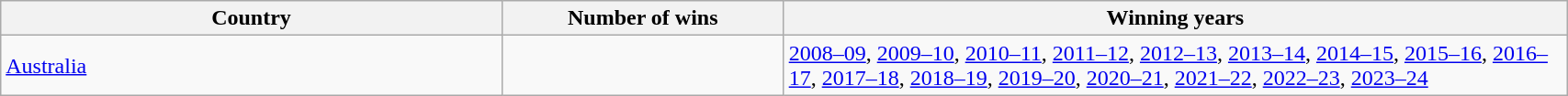<table class="wikitable" style="width:90%">
<tr>
<th Width=32%>Country</th>
<th Width=18%>Number of wins</th>
<th Width=50%>Winning years</th>
</tr>
<tr>
<td> <a href='#'>Australia</a></td>
<td></td>
<td><a href='#'>2008–09</a>, <a href='#'>2009–10</a>, <a href='#'>2010–11</a>, <a href='#'>2011–12</a>, <a href='#'>2012–13</a>, <a href='#'>2013–14</a>, <a href='#'>2014–15</a>, <a href='#'>2015–16</a>, <a href='#'>2016–17</a>, <a href='#'>2017–18</a>, <a href='#'>2018–19</a>, <a href='#'>2019–20</a>, <a href='#'>2020–21</a>, <a href='#'>2021–22</a>, <a href='#'>2022–23</a>, <a href='#'>2023–24</a></td>
</tr>
</table>
